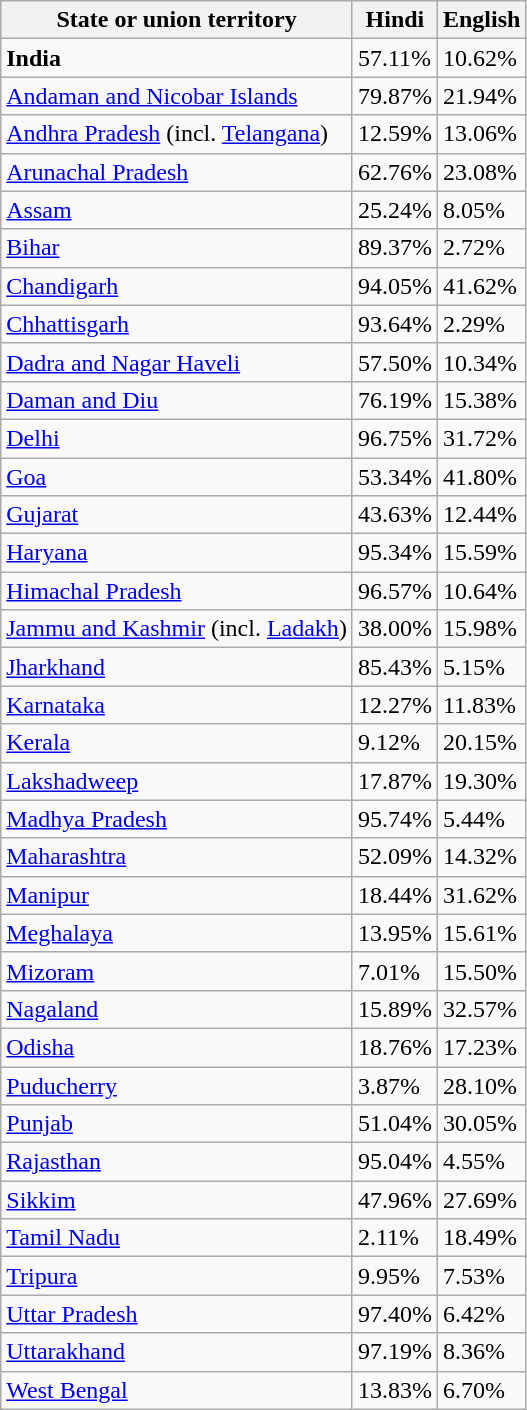<table class="wikitable sortable">
<tr>
<th>State or union territory</th>
<th>Hindi</th>
<th>English</th>
</tr>
<tr>
<td><strong>India</strong></td>
<td>57.11%</td>
<td>10.62%</td>
</tr>
<tr>
<td><a href='#'>Andaman and Nicobar Islands</a></td>
<td>79.87%</td>
<td>21.94%</td>
</tr>
<tr>
<td><a href='#'>Andhra Pradesh</a> (incl. <a href='#'>Telangana</a>)</td>
<td>12.59%</td>
<td>13.06%</td>
</tr>
<tr>
<td><a href='#'>Arunachal Pradesh</a></td>
<td>62.76%</td>
<td>23.08%</td>
</tr>
<tr>
<td><a href='#'>Assam</a></td>
<td>25.24%</td>
<td>8.05%</td>
</tr>
<tr>
<td><a href='#'>Bihar</a></td>
<td>89.37%</td>
<td>2.72%</td>
</tr>
<tr>
<td><a href='#'>Chandigarh</a></td>
<td>94.05%</td>
<td>41.62%</td>
</tr>
<tr>
<td><a href='#'>Chhattisgarh</a></td>
<td>93.64%</td>
<td>2.29%</td>
</tr>
<tr>
<td><a href='#'>Dadra and Nagar Haveli</a></td>
<td>57.50%</td>
<td>10.34%</td>
</tr>
<tr>
<td><a href='#'>Daman and Diu</a></td>
<td>76.19%</td>
<td>15.38%</td>
</tr>
<tr>
<td><a href='#'>Delhi</a></td>
<td>96.75%</td>
<td>31.72%</td>
</tr>
<tr>
<td><a href='#'>Goa</a></td>
<td>53.34%</td>
<td>41.80%</td>
</tr>
<tr>
<td><a href='#'>Gujarat</a></td>
<td>43.63%</td>
<td>12.44%</td>
</tr>
<tr>
<td><a href='#'>Haryana</a></td>
<td>95.34%</td>
<td>15.59%</td>
</tr>
<tr>
<td><a href='#'>Himachal Pradesh</a></td>
<td>96.57%</td>
<td>10.64%</td>
</tr>
<tr>
<td><a href='#'>Jammu and Kashmir</a> (incl. <a href='#'>Ladakh</a>)</td>
<td>38.00%</td>
<td>15.98%</td>
</tr>
<tr>
<td><a href='#'>Jharkhand</a></td>
<td>85.43%</td>
<td>5.15%</td>
</tr>
<tr>
<td><a href='#'>Karnataka</a></td>
<td>12.27%</td>
<td>11.83%</td>
</tr>
<tr>
<td><a href='#'>Kerala</a></td>
<td>9.12%</td>
<td>20.15%</td>
</tr>
<tr>
<td><a href='#'>Lakshadweep</a></td>
<td>17.87%</td>
<td>19.30%</td>
</tr>
<tr>
<td><a href='#'>Madhya Pradesh</a></td>
<td>95.74%</td>
<td>5.44%</td>
</tr>
<tr>
<td><a href='#'>Maharashtra</a></td>
<td>52.09%</td>
<td>14.32%</td>
</tr>
<tr>
<td><a href='#'>Manipur</a></td>
<td>18.44%</td>
<td>31.62%</td>
</tr>
<tr>
<td><a href='#'>Meghalaya</a></td>
<td>13.95%</td>
<td>15.61%</td>
</tr>
<tr>
<td><a href='#'>Mizoram</a></td>
<td>7.01%</td>
<td>15.50%</td>
</tr>
<tr>
<td><a href='#'>Nagaland</a></td>
<td>15.89%</td>
<td>32.57%</td>
</tr>
<tr>
<td><a href='#'>Odisha</a></td>
<td>18.76%</td>
<td>17.23%</td>
</tr>
<tr>
<td><a href='#'>Puducherry</a></td>
<td>3.87%</td>
<td>28.10%</td>
</tr>
<tr>
<td><a href='#'>Punjab</a></td>
<td>51.04%</td>
<td>30.05%</td>
</tr>
<tr>
<td><a href='#'>Rajasthan</a></td>
<td>95.04%</td>
<td>4.55%</td>
</tr>
<tr>
<td><a href='#'>Sikkim</a></td>
<td>47.96%</td>
<td>27.69%</td>
</tr>
<tr>
<td><a href='#'>Tamil Nadu</a></td>
<td>2.11%</td>
<td>18.49%</td>
</tr>
<tr>
<td><a href='#'>Tripura</a></td>
<td>9.95%</td>
<td>7.53%</td>
</tr>
<tr>
<td><a href='#'>Uttar Pradesh</a></td>
<td>97.40%</td>
<td>6.42%</td>
</tr>
<tr>
<td><a href='#'>Uttarakhand</a></td>
<td>97.19%</td>
<td>8.36%</td>
</tr>
<tr>
<td><a href='#'>West Bengal</a></td>
<td>13.83%</td>
<td>6.70%</td>
</tr>
</table>
